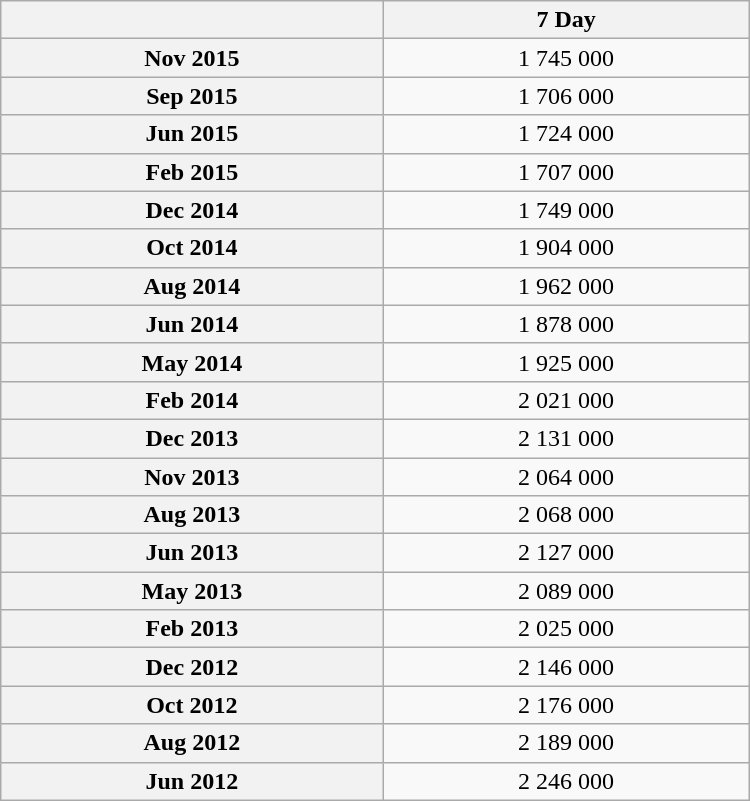<table class="wikitable sortable" style="text-align:center; width:500px; height:200px;">
<tr>
<th></th>
<th>7 Day</th>
</tr>
<tr>
<th scope="row">Nov 2015</th>
<td>1 745 000</td>
</tr>
<tr>
<th scope="row">Sep 2015</th>
<td>1 706 000</td>
</tr>
<tr>
<th scope="row">Jun 2015</th>
<td>1 724 000</td>
</tr>
<tr>
<th scope="row">Feb 2015</th>
<td>1 707 000</td>
</tr>
<tr>
<th scope="row">Dec 2014</th>
<td>1 749 000</td>
</tr>
<tr>
<th scope="row">Oct 2014</th>
<td>1 904 000</td>
</tr>
<tr>
<th scope="row">Aug 2014</th>
<td>1 962 000</td>
</tr>
<tr>
<th scope="row">Jun 2014</th>
<td>1 878 000</td>
</tr>
<tr>
<th scope="row">May 2014</th>
<td>1 925 000</td>
</tr>
<tr>
<th scope="row">Feb 2014</th>
<td>2 021 000</td>
</tr>
<tr>
<th scope="row">Dec 2013</th>
<td>2 131 000</td>
</tr>
<tr>
<th scope="row">Nov 2013</th>
<td>2 064 000</td>
</tr>
<tr>
<th scope="row">Aug 2013</th>
<td>2 068 000</td>
</tr>
<tr>
<th scope="row">Jun 2013</th>
<td>2 127 000</td>
</tr>
<tr>
<th scope="row">May 2013</th>
<td>2 089 000</td>
</tr>
<tr>
<th scope="row">Feb 2013</th>
<td>2 025 000</td>
</tr>
<tr>
<th scope="row">Dec 2012</th>
<td>2 146 000</td>
</tr>
<tr>
<th scope="row">Oct 2012</th>
<td>2 176 000</td>
</tr>
<tr>
<th scope="row">Aug 2012</th>
<td>2 189 000</td>
</tr>
<tr>
<th scope="row">Jun 2012</th>
<td>2 246 000</td>
</tr>
</table>
